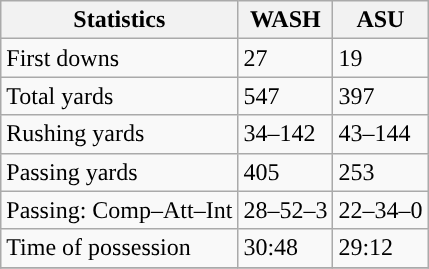<table class="wikitable" style="float: left;">
<tr>
<th>Statistics</th>
<th>WASH</th>
<th>ASU</th>
</tr>
<tr>
<td>First downs</td>
<td>27</td>
<td>19</td>
</tr>
<tr>
<td>Total yards</td>
<td>547</td>
<td>397</td>
</tr>
<tr>
<td>Rushing yards</td>
<td>34–142</td>
<td>43–144</td>
</tr>
<tr>
<td>Passing yards</td>
<td>405</td>
<td>253</td>
</tr>
<tr>
<td>Passing: Comp–Att–Int</td>
<td>28–52–3</td>
<td>22–34–0</td>
</tr>
<tr>
<td>Time of possession</td>
<td>30:48</td>
<td>29:12</td>
</tr>
<tr>
</tr>
</table>
